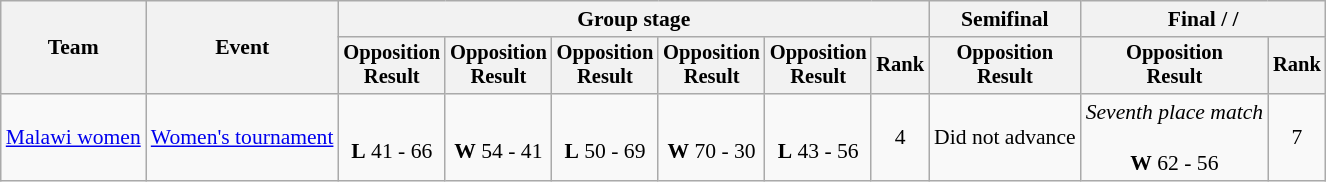<table class=wikitable style="font-size:90%; text-align:center">
<tr>
<th rowspan=2>Team</th>
<th rowspan=2>Event</th>
<th colspan=6>Group stage</th>
<th>Semifinal</th>
<th colspan=2>Final /  / </th>
</tr>
<tr style=font-size:95%>
<th>Opposition<br>Result</th>
<th>Opposition<br>Result</th>
<th>Opposition<br>Result</th>
<th>Opposition<br>Result</th>
<th>Opposition<br>Result</th>
<th>Rank</th>
<th>Opposition<br>Result</th>
<th>Opposition<br>Result</th>
<th>Rank</th>
</tr>
<tr>
<td align=left><a href='#'>Malawi women</a></td>
<td align=left><a href='#'>Women's tournament</a></td>
<td><br><strong>L</strong> 41 - 66</td>
<td><br><strong>W</strong> 54 - 41</td>
<td><br><strong>L</strong> 50 - 69</td>
<td><br><strong>W</strong> 70 - 30</td>
<td><br><strong>L</strong> 43 - 56</td>
<td>4</td>
<td>Did not advance</td>
<td><em>Seventh place match</em><br><br><strong>W</strong> 62 - 56</td>
<td>7</td>
</tr>
</table>
